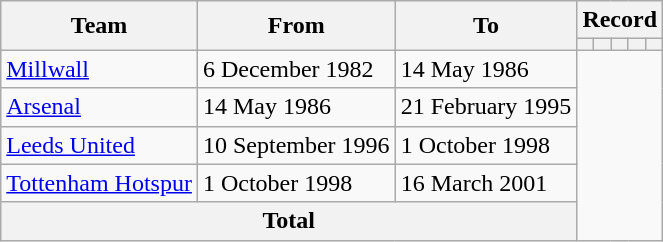<table class=wikitable style="text-align: center">
<tr>
<th rowspan=2>Team</th>
<th rowspan=2>From</th>
<th rowspan=2>To</th>
<th colspan=5>Record</th>
</tr>
<tr>
<th></th>
<th></th>
<th></th>
<th></th>
<th></th>
</tr>
<tr>
<td align=left><a href='#'>Millwall</a></td>
<td align=left>6 December 1982</td>
<td align=left>14 May 1986<br></td>
</tr>
<tr>
<td align=left><a href='#'>Arsenal</a></td>
<td align=left>14 May 1986</td>
<td align=left>21 February 1995<br></td>
</tr>
<tr>
<td align=left><a href='#'>Leeds United</a></td>
<td align=left>10 September 1996</td>
<td align=left>1 October 1998<br></td>
</tr>
<tr>
<td align=left><a href='#'>Tottenham Hotspur</a></td>
<td align=left>1 October 1998</td>
<td align=left>16 March 2001<br></td>
</tr>
<tr>
<th colspan=3>Total<br></th>
</tr>
</table>
